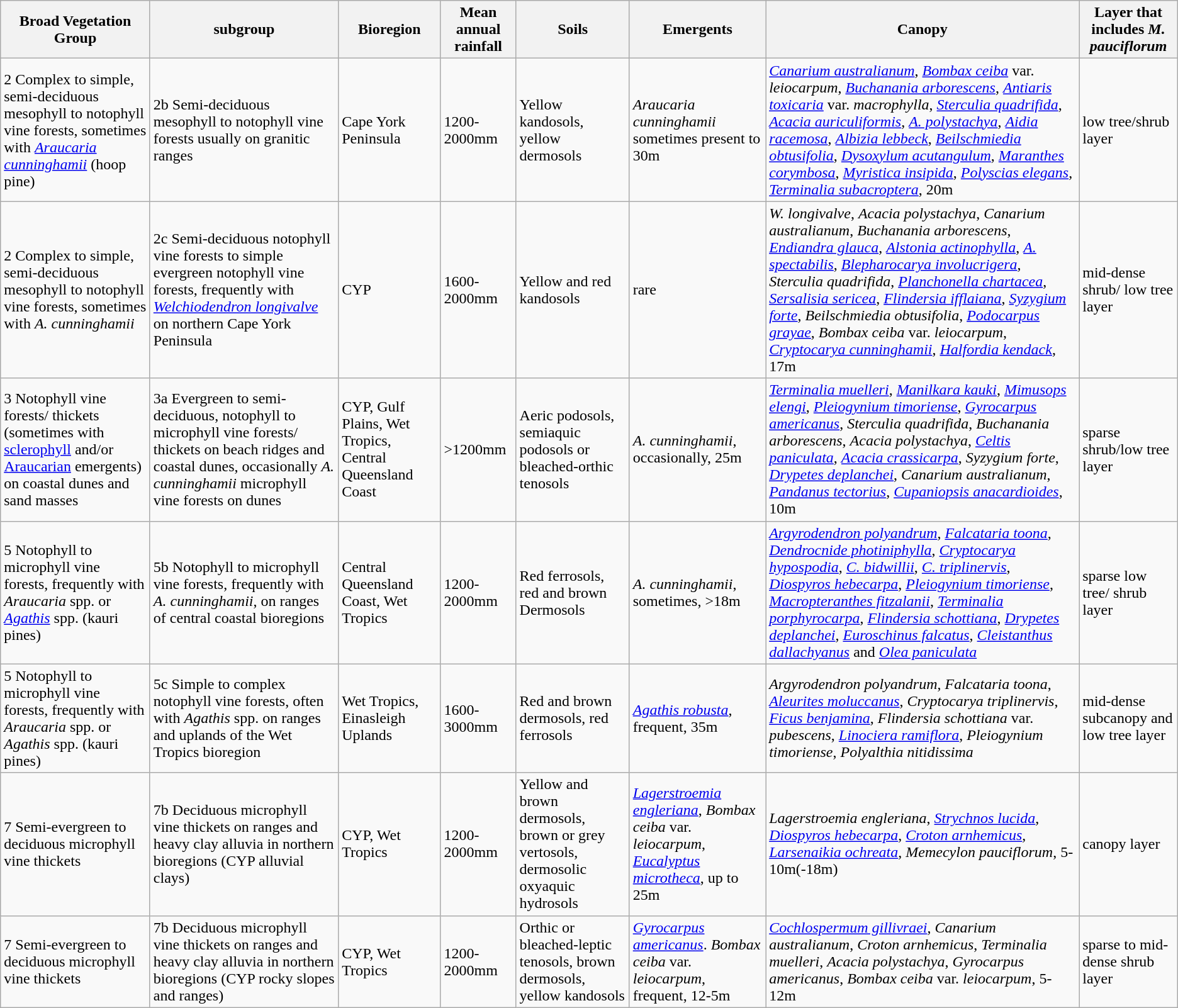<table class="wikitable">
<tr>
<th>Broad Vegetation Group</th>
<th>subgroup</th>
<th>Bioregion</th>
<th>Mean annual rainfall</th>
<th>Soils</th>
<th>Emergents</th>
<th>Canopy</th>
<th>Layer that includes <em>M. pauciflorum</em></th>
</tr>
<tr>
<td>2 Complex to simple, semi-deciduous mesophyll to notophyll vine forests, sometimes with <em><a href='#'>Araucaria cunninghamii</a></em> (hoop pine)</td>
<td>2b Semi-deciduous mesophyll to notophyll vine forests usually on granitic ranges</td>
<td>Cape York Peninsula</td>
<td>1200-2000mm</td>
<td>Yellow kandosols, yellow dermosols</td>
<td><em>Araucaria cunninghamii</em> sometimes present to 30m</td>
<td><em><a href='#'>Canarium australianum</a></em>, <em><a href='#'>Bombax ceiba</a></em> var. <em>leiocarpum</em>, <em><a href='#'>Buchanania arborescens</a></em>, <em><a href='#'>Antiaris toxicaria</a></em> var. <em>macrophylla</em>, <em><a href='#'>Sterculia quadrifida</a></em>, <em><a href='#'>Acacia auriculiformis</a></em>, <em><a href='#'>A. polystachya</a></em>, <em><a href='#'>Aidia racemosa</a></em>, <em><a href='#'>Albizia lebbeck</a></em>, <em><a href='#'>Beilschmiedia obtusifolia</a></em>, <em><a href='#'>Dysoxylum acutangulum</a></em>, <em><a href='#'>Maranthes corymbosa</a></em>, <em><a href='#'>Myristica insipida</a></em>, <em><a href='#'>Polyscias elegans</a></em>, <em><a href='#'>Terminalia subacroptera</a></em>, 20m</td>
<td>low tree/shrub layer</td>
</tr>
<tr>
<td>2 Complex to simple, semi-deciduous mesophyll to notophyll vine forests, sometimes with <em>A. cunninghamii</em></td>
<td>2c Semi-deciduous notophyll vine forests to simple evergreen notophyll vine forests, frequently with <em><a href='#'>Welchiodendron longivalve</a></em> on northern Cape York Peninsula</td>
<td>CYP</td>
<td>1600-2000mm</td>
<td>Yellow and red kandosols</td>
<td>rare</td>
<td><em>W. longivalve</em>, <em>Acacia polystachya</em>, <em>Canarium australianum</em>, <em>Buchanania arborescens</em>, <em><a href='#'>Endiandra glauca</a></em>, <em><a href='#'>Alstonia actinophylla</a></em>, <em><a href='#'>A. spectabilis</a></em>, <em><a href='#'>Blepharocarya involucrigera</a></em>, <em>Sterculia quadrifida</em>, <em><a href='#'>Planchonella chartacea</a></em>, <em><a href='#'>Sersalisia sericea</a></em>, <em><a href='#'>Flindersia ifflaiana</a></em>, <em><a href='#'>Syzygium forte</a></em>, <em>Beilschmiedia obtusifolia</em>, <em><a href='#'>Podocarpus grayae</a></em>, <em>Bombax ceiba</em> var. <em>leiocarpum</em>, <em><a href='#'>Cryptocarya cunninghamii</a></em>, <em><a href='#'>Halfordia kendack</a></em>, 17m</td>
<td>mid-dense shrub/ low tree layer</td>
</tr>
<tr>
<td>3 Notophyll vine forests/ thickets (sometimes with <a href='#'>sclerophyll</a> and/or <a href='#'>Araucarian</a> emergents) on coastal dunes and sand masses</td>
<td>3a Evergreen to semi-deciduous, notophyll to microphyll vine forests/ thickets on beach ridges and coastal dunes, occasionally <em>A. cunninghamii</em> microphyll vine forests on dunes</td>
<td>CYP, Gulf Plains, Wet Tropics, Central Queensland Coast</td>
<td>>1200mm</td>
<td>Aeric podosols, semiaquic podosols or bleached-orthic tenosols</td>
<td><em>A. cunninghamii</em>, occasionally, 25m</td>
<td><em><a href='#'>Terminalia muelleri</a></em>, <em><a href='#'>Manilkara kauki</a></em>, <em><a href='#'>Mimusops elengi</a></em>, <em><a href='#'>Pleiogynium timoriense</a></em>, <em><a href='#'>Gyrocarpus americanus</a></em>, <em>Sterculia quadrifida</em>, <em>Buchanania arborescens</em>, <em>Acacia polystachya</em>, <em><a href='#'>Celtis paniculata</a></em>, <em><a href='#'>Acacia crassicarpa</a></em>, <em>Syzygium forte</em>, <em><a href='#'>Drypetes deplanchei</a></em>, <em>Canarium australianum</em>, <em><a href='#'>Pandanus tectorius</a></em>, <em><a href='#'>Cupaniopsis anacardioides</a></em>, 10m</td>
<td>sparse shrub/low tree layer</td>
</tr>
<tr>
<td>5 Notophyll to microphyll vine forests, frequently with <em>Araucaria</em> spp. or <em><a href='#'>Agathis</a></em> spp. (kauri pines)</td>
<td>5b Notophyll to microphyll vine forests, frequently with <em>A. cunninghamii</em>, on ranges of central coastal bioregions</td>
<td>Central Queensland Coast, Wet Tropics</td>
<td>1200-2000mm</td>
<td>Red ferrosols, red and brown Dermosols</td>
<td><em>A. cunninghamii</em>, sometimes, >18m</td>
<td><em><a href='#'>Argyrodendron polyandrum</a></em>, <em><a href='#'>Falcataria toona</a></em>, <em><a href='#'>Dendrocnide photiniphylla</a></em>, <em><a href='#'>Cryptocarya hypospodia</a></em>, <em><a href='#'>C. bidwillii</a></em>, <em><a href='#'>C. triplinervis</a></em>, <em><a href='#'>Diospyros hebecarpa</a></em>, <em><a href='#'>Pleiogynium timoriense</a></em>, <em><a href='#'>Macropteranthes fitzalanii</a></em>, <em><a href='#'>Terminalia porphyrocarpa</a></em>, <em><a href='#'>Flindersia schottiana</a></em>, <em><a href='#'>Drypetes deplanchei</a></em>, <em><a href='#'>Euroschinus falcatus</a></em>, <em><a href='#'>Cleistanthus dallachyanus</a></em> and <em><a href='#'>Olea paniculata</a></em></td>
<td>sparse low tree/ shrub layer</td>
</tr>
<tr>
<td>5 Notophyll to microphyll vine forests, frequently with <em>Araucaria</em> spp. or <em>Agathis</em> spp. (kauri pines)</td>
<td>5c Simple to complex notophyll vine forests, often with <em>Agathis</em> spp. on ranges and uplands of the Wet Tropics bioregion</td>
<td>Wet Tropics, Einasleigh Uplands</td>
<td>1600-3000mm</td>
<td>Red and brown dermosols, red ferrosols</td>
<td><em><a href='#'>Agathis robusta</a></em>, frequent, 35m</td>
<td><em>Argyrodendron polyandrum</em>, <em>Falcataria toona</em>, <em><a href='#'>Aleurites moluccanus</a></em>, <em>Cryptocarya triplinervis</em>, <em><a href='#'>Ficus benjamina</a></em>, <em>Flindersia schottiana</em> var. <em>pubescens</em>, <em><a href='#'>Linociera ramiflora</a></em>, <em>Pleiogynium timoriense</em>, <em>Polyalthia nitidissima</em></td>
<td>mid-dense subcanopy and low tree layer</td>
</tr>
<tr>
<td>7 Semi-evergreen to deciduous microphyll vine thickets</td>
<td>7b Deciduous microphyll vine thickets on ranges and heavy clay alluvia in northern bioregions (CYP alluvial clays)</td>
<td>CYP, Wet Tropics</td>
<td>1200-2000mm</td>
<td>Yellow and brown dermosols, brown or grey vertosols, dermosolic oxyaquic hydrosols</td>
<td><em><a href='#'>Lagerstroemia engleriana</a></em>, <em>Bombax ceiba</em> var. <em>leiocarpum</em>, <em><a href='#'>Eucalyptus microtheca</a></em>, up to 25m</td>
<td><em>Lagerstroemia engleriana</em>, <em><a href='#'>Strychnos lucida</a></em>, <em><a href='#'>Diospyros hebecarpa</a></em>, <em><a href='#'>Croton arnhemicus</a></em>, <em><a href='#'>Larsenaikia ochreata</a></em>, <em>Memecylon pauciflorum</em>, 5-10m(-18m)</td>
<td>canopy layer</td>
</tr>
<tr>
<td>7 Semi-evergreen to deciduous microphyll vine thickets</td>
<td>7b Deciduous microphyll vine thickets on ranges and heavy clay alluvia in northern bioregions (CYP rocky slopes and ranges)</td>
<td>CYP, Wet Tropics</td>
<td>1200-2000mm</td>
<td>Orthic or bleached-leptic tenosols, brown dermosols, yellow kandosols</td>
<td><em><a href='#'>Gyrocarpus americanus</a></em>. <em>Bombax ceiba</em> var. <em>leiocarpum</em>, frequent, 12-5m</td>
<td><em><a href='#'>Cochlospermum gillivraei</a></em>, <em>Canarium australianum</em>, <em>Croton arnhemicus</em>, <em>Terminalia muelleri</em>, <em>Acacia polystachya</em>, <em>Gyrocarpus americanus</em>, <em>Bombax ceiba</em> var. <em>leiocarpum</em>, 5-12m</td>
<td>sparse to mid-dense shrub layer</td>
</tr>
</table>
